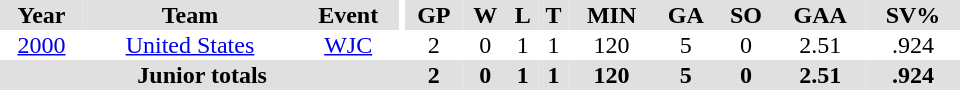<table border="0" cellpadding="1" cellspacing="0" ID="Table3" style="text-align:center; width:40em">
<tr ALIGN="center" bgcolor="#e0e0e0">
<th>Year</th>
<th>Team</th>
<th>Event</th>
<th rowspan="99" bgcolor="#ffffff"></th>
<th>GP</th>
<th>W</th>
<th>L</th>
<th>T</th>
<th>MIN</th>
<th>GA</th>
<th>SO</th>
<th>GAA</th>
<th>SV%</th>
</tr>
<tr>
<td><a href='#'>2000</a></td>
<td><a href='#'>United States</a></td>
<td><a href='#'>WJC</a></td>
<td>2</td>
<td>0</td>
<td>1</td>
<td>1</td>
<td>120</td>
<td>5</td>
<td>0</td>
<td>2.51</td>
<td>.924</td>
</tr>
<tr bgcolor="#e0e0e0">
<th colspan=4>Junior totals</th>
<th>2</th>
<th>0</th>
<th>1</th>
<th>1</th>
<th>120</th>
<th>5</th>
<th>0</th>
<th>2.51</th>
<th>.924</th>
</tr>
</table>
